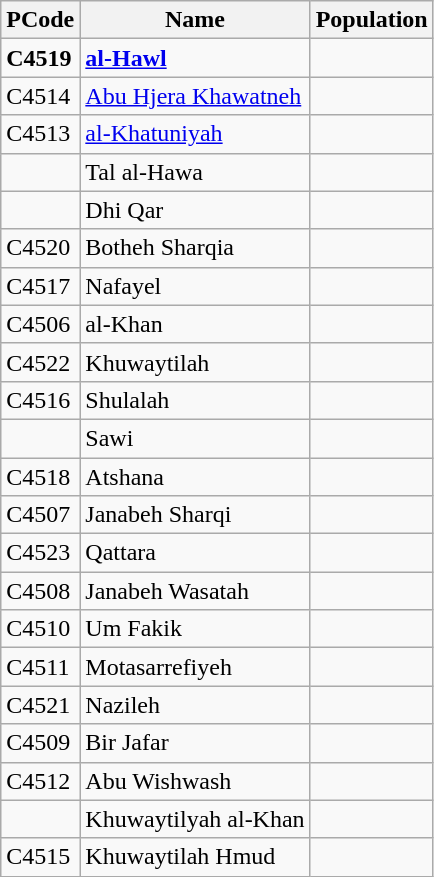<table class="wikitable sortable">
<tr>
<th>PCode</th>
<th>Name</th>
<th>Population</th>
</tr>
<tr>
<td><strong>C4519</strong></td>
<td><strong><a href='#'>al-Hawl</a></strong></td>
<td align=right><strong></strong></td>
</tr>
<tr>
<td>C4514</td>
<td><a href='#'>Abu Hjera Khawatneh</a></td>
<td align=right></td>
</tr>
<tr>
<td>C4513</td>
<td><a href='#'>al-Khatuniyah</a></td>
<td align=right></td>
</tr>
<tr>
<td></td>
<td>Tal al-Hawa</td>
<td align=right></td>
</tr>
<tr>
<td></td>
<td>Dhi Qar</td>
<td align=right></td>
</tr>
<tr>
<td>C4520</td>
<td>Botheh Sharqia</td>
<td align=right></td>
</tr>
<tr>
<td>C4517</td>
<td>Nafayel</td>
<td align=right></td>
</tr>
<tr>
<td>C4506</td>
<td>al-Khan</td>
<td align=right></td>
</tr>
<tr>
<td>C4522</td>
<td>Khuwaytilah</td>
<td align=right></td>
</tr>
<tr>
<td>C4516</td>
<td>Shulalah</td>
<td align=right></td>
</tr>
<tr>
<td></td>
<td>Sawi</td>
<td align=right></td>
</tr>
<tr>
<td>C4518</td>
<td>Atshana</td>
<td align=right></td>
</tr>
<tr>
<td>C4507</td>
<td>Janabeh Sharqi</td>
<td align=right></td>
</tr>
<tr>
<td>C4523</td>
<td>Qattara</td>
<td align=right></td>
</tr>
<tr>
<td>C4508</td>
<td>Janabeh Wasatah</td>
<td align=right></td>
</tr>
<tr>
<td>C4510</td>
<td>Um Fakik</td>
<td align=right></td>
</tr>
<tr>
<td>C4511</td>
<td>Motasarrefiyeh</td>
<td align=right></td>
</tr>
<tr>
<td>C4521</td>
<td>Nazileh</td>
<td align=right></td>
</tr>
<tr>
<td>C4509</td>
<td>Bir Jafar</td>
<td align=right></td>
</tr>
<tr>
<td>C4512</td>
<td>Abu Wishwash</td>
<td align=right></td>
</tr>
<tr>
<td></td>
<td>Khuwaytilyah al-Khan</td>
<td align=right></td>
</tr>
<tr>
<td>C4515</td>
<td>Khuwaytilah Hmud</td>
<td align=right></td>
</tr>
</table>
